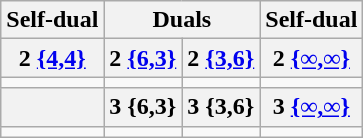<table class="wikitable">
<tr>
<th>Self-dual</th>
<th colspan=2>Duals</th>
<th>Self-dual</th>
</tr>
<tr>
<th>2 <a href='#'>{4,4}</a></th>
<th>2 <a href='#'>{6,3}</a></th>
<th>2 <a href='#'>{3,6}</a></th>
<th>2 <a href='#'>{∞,∞}</a></th>
</tr>
<tr align=center>
<td></td>
<td></td>
<td></td>
<td></td>
</tr>
<tr>
<th></th>
<th>3 {6,3}</th>
<th>3 {3,6}</th>
<th>3 <a href='#'>{∞,∞}</a></th>
</tr>
<tr>
<td></td>
<td></td>
<td></td>
<td></td>
</tr>
</table>
